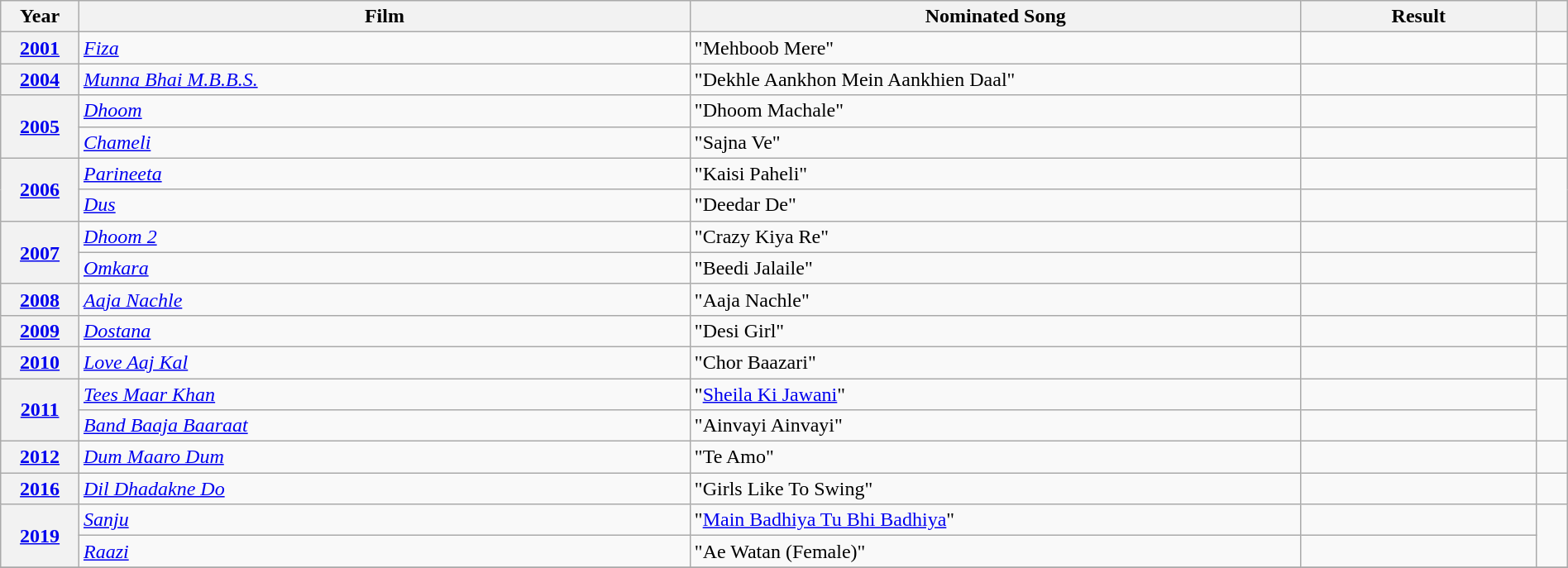<table class="wikitable plainrowheaders" width="100%" textcolor:#000;">
<tr>
<th scope="col" width=5%><strong>Year</strong></th>
<th scope="col" width=39%><strong>Film</strong></th>
<th scope="col" width=39%><strong>Nominated Song</strong></th>
<th scope="col" width=15%><strong>Result</strong></th>
<th scope="col" width=2%><strong></strong></th>
</tr>
<tr>
<th scope="row"><a href='#'>2001</a></th>
<td><em><a href='#'>Fiza</a></em></td>
<td>"Mehboob Mere"</td>
<td></td>
<td style="text-align:center;"></td>
</tr>
<tr>
<th scope="row"><a href='#'>2004</a></th>
<td><em><a href='#'>Munna Bhai M.B.B.S.</a></em></td>
<td>"Dekhle Aankhon Mein Aankhien Daal"</td>
<td></td>
<td style="text-align:center;"></td>
</tr>
<tr>
<th scope="row" rowspan=2><a href='#'>2005</a></th>
<td><em><a href='#'>Dhoom</a></em></td>
<td>"Dhoom Machale"</td>
<td></td>
<td style="text-align:center;" rowspan="2"></td>
</tr>
<tr>
<td><em><a href='#'>Chameli</a></em></td>
<td>"Sajna Ve"</td>
<td></td>
</tr>
<tr>
<th scope="row" rowspan="2"><a href='#'>2006</a></th>
<td><em><a href='#'>Parineeta</a></em></td>
<td>"Kaisi Paheli"</td>
<td></td>
<td style="text-align:center;" rowspan="2"></td>
</tr>
<tr>
<td><em><a href='#'>Dus</a></em></td>
<td>"Deedar De"</td>
<td></td>
</tr>
<tr>
<th scope="row" rowspan="2"><a href='#'>2007</a></th>
<td><em><a href='#'>Dhoom 2</a></em></td>
<td>"Crazy Kiya Re"</td>
<td></td>
<td style="text-align:center;" rowspan="2"></td>
</tr>
<tr>
<td><em><a href='#'>Omkara</a></em></td>
<td>"Beedi Jalaile"</td>
<td></td>
</tr>
<tr>
<th scope="row"><a href='#'>2008</a></th>
<td><em><a href='#'>Aaja Nachle</a></em></td>
<td>"Aaja Nachle"</td>
<td></td>
<td style="text-align:center;"></td>
</tr>
<tr>
<th scope="row"><a href='#'>2009</a></th>
<td><em><a href='#'>Dostana</a></em></td>
<td>"Desi Girl"</td>
<td></td>
<td style="text-align:center;"></td>
</tr>
<tr>
<th scope="row"><a href='#'>2010</a></th>
<td><em><a href='#'>Love Aaj Kal</a></em></td>
<td>"Chor Baazari"</td>
<td></td>
<td style="text-align:center;"></td>
</tr>
<tr>
<th scope="row" rowspan="2"><a href='#'>2011</a></th>
<td><em><a href='#'>Tees Maar Khan</a></em></td>
<td>"<a href='#'>Sheila Ki Jawani</a>"</td>
<td></td>
<td style="text-align:center;" rowspan="2"></td>
</tr>
<tr>
<td><em><a href='#'>Band Baaja Baaraat</a></em></td>
<td>"Ainvayi Ainvayi"</td>
<td></td>
</tr>
<tr>
<th scope="row"><a href='#'>2012</a></th>
<td><em><a href='#'>Dum Maaro Dum</a></em></td>
<td>"Te Amo"</td>
<td></td>
<td style="text-align:center;"></td>
</tr>
<tr>
<th scope="row"><a href='#'>2016</a></th>
<td><em><a href='#'>Dil Dhadakne Do</a></em></td>
<td>"Girls Like To Swing"</td>
<td></td>
<td style="text-align:center;"></td>
</tr>
<tr>
<th scope="row" rowspan="2"><a href='#'>2019</a></th>
<td><em><a href='#'>Sanju</a></em></td>
<td>"<a href='#'>Main Badhiya Tu Bhi Badhiya</a>"</td>
<td></td>
<td style="text-align:center;" rowspan="2"></td>
</tr>
<tr>
<td><em><a href='#'>Raazi</a></em></td>
<td>"Ae Watan (Female)"</td>
<td></td>
</tr>
<tr>
</tr>
</table>
